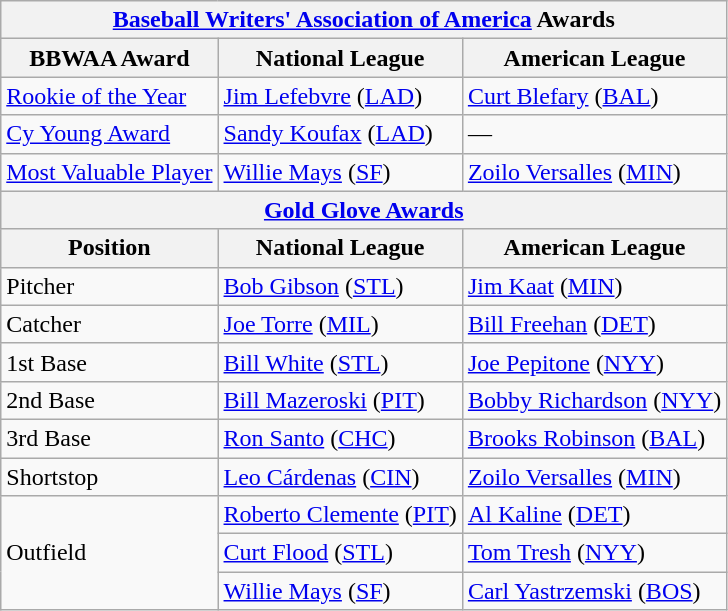<table class="wikitable">
<tr>
<th colspan="3"><a href='#'>Baseball Writers' Association of America</a> Awards</th>
</tr>
<tr>
<th>BBWAA Award</th>
<th>National League</th>
<th>American League</th>
</tr>
<tr>
<td><a href='#'>Rookie of the Year</a></td>
<td><a href='#'>Jim Lefebvre</a> (<a href='#'>LAD</a>)</td>
<td><a href='#'>Curt Blefary</a> (<a href='#'>BAL</a>)</td>
</tr>
<tr>
<td><a href='#'>Cy Young Award</a></td>
<td><a href='#'>Sandy Koufax</a> (<a href='#'>LAD</a>)</td>
<td>—</td>
</tr>
<tr>
<td><a href='#'>Most Valuable Player</a></td>
<td><a href='#'>Willie Mays</a> (<a href='#'>SF</a>)</td>
<td><a href='#'>Zoilo Versalles</a> (<a href='#'>MIN</a>)</td>
</tr>
<tr>
<th colspan="3"><a href='#'>Gold Glove Awards</a></th>
</tr>
<tr>
<th>Position</th>
<th>National League</th>
<th>American League</th>
</tr>
<tr>
<td>Pitcher</td>
<td><a href='#'>Bob Gibson</a> (<a href='#'>STL</a>)</td>
<td><a href='#'>Jim Kaat</a> (<a href='#'>MIN</a>)</td>
</tr>
<tr>
<td>Catcher</td>
<td><a href='#'>Joe Torre</a> (<a href='#'>MIL</a>)</td>
<td><a href='#'>Bill Freehan</a> (<a href='#'>DET</a>)</td>
</tr>
<tr>
<td>1st Base</td>
<td><a href='#'>Bill White</a> (<a href='#'>STL</a>)</td>
<td><a href='#'>Joe Pepitone</a> (<a href='#'>NYY</a>)</td>
</tr>
<tr>
<td>2nd Base</td>
<td><a href='#'>Bill Mazeroski</a> (<a href='#'>PIT</a>)</td>
<td><a href='#'>Bobby Richardson</a> (<a href='#'>NYY</a>)</td>
</tr>
<tr>
<td>3rd Base</td>
<td><a href='#'>Ron Santo</a> (<a href='#'>CHC</a>)</td>
<td><a href='#'>Brooks Robinson</a> (<a href='#'>BAL</a>)</td>
</tr>
<tr>
<td>Shortstop</td>
<td><a href='#'>Leo Cárdenas</a> (<a href='#'>CIN</a>)</td>
<td><a href='#'>Zoilo Versalles</a> (<a href='#'>MIN</a>)</td>
</tr>
<tr>
<td rowspan="3">Outfield</td>
<td><a href='#'>Roberto Clemente</a> (<a href='#'>PIT</a>)</td>
<td><a href='#'>Al Kaline</a> (<a href='#'>DET</a>)</td>
</tr>
<tr>
<td><a href='#'>Curt Flood</a> (<a href='#'>STL</a>)</td>
<td><a href='#'>Tom Tresh</a> (<a href='#'>NYY</a>)</td>
</tr>
<tr>
<td><a href='#'>Willie Mays</a> (<a href='#'>SF</a>)</td>
<td><a href='#'>Carl Yastrzemski</a> (<a href='#'>BOS</a>)</td>
</tr>
</table>
